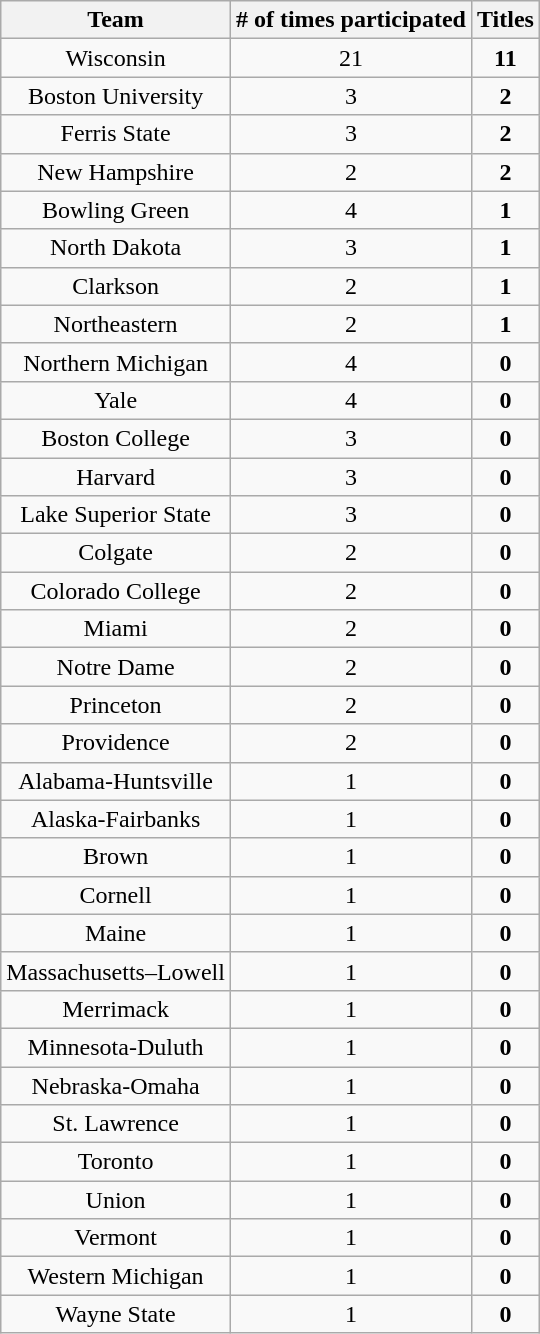<table class="wikitable" style="text-align:center" cellpadding=2 cellspacing=2>
<tr>
<th>Team</th>
<th># of times participated</th>
<th><strong>Titles</strong></th>
</tr>
<tr>
<td>Wisconsin</td>
<td>21</td>
<td><strong>11</strong></td>
</tr>
<tr>
<td>Boston University</td>
<td>3</td>
<td><strong>2</strong></td>
</tr>
<tr>
<td>Ferris State</td>
<td>3</td>
<td><strong>2</strong></td>
</tr>
<tr>
<td>New Hampshire</td>
<td>2</td>
<td><strong>2</strong></td>
</tr>
<tr>
<td>Bowling Green</td>
<td>4</td>
<td><strong>1</strong></td>
</tr>
<tr>
<td>North Dakota</td>
<td>3</td>
<td><strong>1</strong></td>
</tr>
<tr>
<td>Clarkson</td>
<td>2</td>
<td><strong>1</strong></td>
</tr>
<tr>
<td>Northeastern</td>
<td>2</td>
<td><strong>1</strong></td>
</tr>
<tr>
<td>Northern Michigan</td>
<td>4</td>
<td><strong>0</strong></td>
</tr>
<tr>
<td>Yale</td>
<td>4</td>
<td><strong>0</strong></td>
</tr>
<tr>
<td>Boston College</td>
<td>3</td>
<td><strong>0</strong></td>
</tr>
<tr>
<td>Harvard</td>
<td>3</td>
<td><strong>0</strong></td>
</tr>
<tr>
<td>Lake Superior State</td>
<td>3</td>
<td><strong>0</strong></td>
</tr>
<tr>
<td>Colgate</td>
<td>2</td>
<td><strong>0</strong></td>
</tr>
<tr>
<td>Colorado College</td>
<td>2</td>
<td><strong>0</strong></td>
</tr>
<tr>
<td>Miami</td>
<td>2</td>
<td><strong>0</strong></td>
</tr>
<tr>
<td>Notre Dame</td>
<td>2</td>
<td><strong>0</strong></td>
</tr>
<tr>
<td>Princeton</td>
<td>2</td>
<td><strong>0</strong></td>
</tr>
<tr>
<td>Providence</td>
<td>2</td>
<td><strong>0</strong></td>
</tr>
<tr>
<td>Alabama-Huntsville</td>
<td>1</td>
<td><strong>0</strong></td>
</tr>
<tr>
<td>Alaska-Fairbanks</td>
<td>1</td>
<td><strong>0</strong></td>
</tr>
<tr>
<td>Brown</td>
<td>1</td>
<td><strong>0</strong></td>
</tr>
<tr>
<td>Cornell</td>
<td>1</td>
<td><strong>0</strong></td>
</tr>
<tr>
<td>Maine</td>
<td>1</td>
<td><strong>0</strong></td>
</tr>
<tr>
<td>Massachusetts–Lowell</td>
<td>1</td>
<td><strong>0</strong></td>
</tr>
<tr>
<td>Merrimack</td>
<td>1</td>
<td><strong>0</strong></td>
</tr>
<tr>
<td>Minnesota-Duluth</td>
<td>1</td>
<td><strong>0</strong></td>
</tr>
<tr>
<td>Nebraska-Omaha</td>
<td>1</td>
<td><strong>0</strong></td>
</tr>
<tr>
<td>St. Lawrence</td>
<td>1</td>
<td><strong>0</strong></td>
</tr>
<tr>
<td>Toronto</td>
<td>1</td>
<td><strong>0</strong></td>
</tr>
<tr>
<td>Union</td>
<td>1</td>
<td><strong>0</strong></td>
</tr>
<tr>
<td>Vermont</td>
<td>1</td>
<td><strong>0</strong></td>
</tr>
<tr>
<td>Western Michigan</td>
<td>1</td>
<td><strong>0</strong></td>
</tr>
<tr>
<td>Wayne State</td>
<td>1</td>
<td><strong>0</strong></td>
</tr>
</table>
